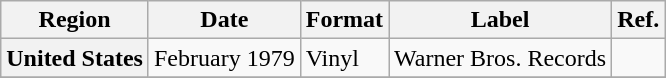<table class="wikitable plainrowheaders">
<tr>
<th scope="col">Region</th>
<th scope="col">Date</th>
<th scope="col">Format</th>
<th scope="col">Label</th>
<th scope="col">Ref.</th>
</tr>
<tr>
<th scope="row">United States</th>
<td>February 1979</td>
<td>Vinyl</td>
<td>Warner Bros. Records</td>
<td></td>
</tr>
<tr>
</tr>
</table>
